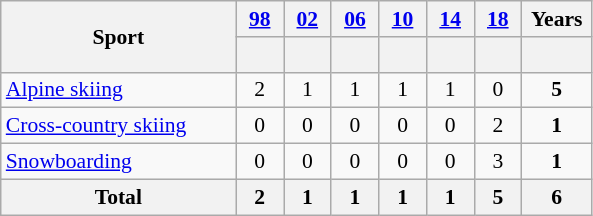<table class="wikitable sortable" size=90% style="text-align:center; font-size:90%">
<tr>
<th rowspan=2 width=150>Sport</th>
<th width=25><a href='#'>98</a></th>
<th width=25><a href='#'>02</a></th>
<th width=25><a href='#'>06</a></th>
<th width=25><a href='#'>10</a></th>
<th width=25><a href='#'>14</a></th>
<th width=25><a href='#'>18</a></th>
<th width=40>Years</th>
</tr>
<tr>
<th></th>
<th></th>
<th></th>
<th></th>
<th></th>
<th></th>
<th> </th>
</tr>
<tr>
<td align=left><a href='#'>Alpine skiing</a></td>
<td>2</td>
<td>1</td>
<td>1</td>
<td>1</td>
<td>1</td>
<td>0</td>
<td><strong>5</strong></td>
</tr>
<tr>
<td align=left><a href='#'>Cross-country skiing</a></td>
<td>0</td>
<td>0</td>
<td>0</td>
<td>0</td>
<td>0</td>
<td>2</td>
<td><strong>1</strong></td>
</tr>
<tr>
<td align=left><a href='#'>Snowboarding</a></td>
<td>0</td>
<td>0</td>
<td>0</td>
<td>0</td>
<td>0</td>
<td>3</td>
<td><strong>1</strong></td>
</tr>
<tr class="sortbottom">
<th>Total</th>
<th>2</th>
<th>1</th>
<th>1</th>
<th>1</th>
<th>1</th>
<th>5</th>
<th>6</th>
</tr>
</table>
